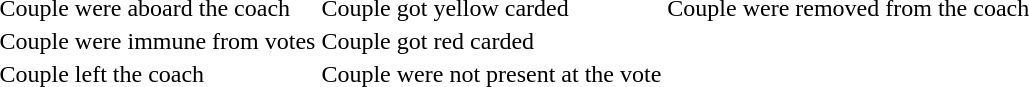<table>
<tr>
<td> Couple were aboard the coach</td>
<td> Couple got yellow carded</td>
<td> Couple were removed from the coach</td>
</tr>
<tr>
<td> Couple were immune from votes</td>
<td> Couple got red carded</td>
</tr>
<tr>
<td> Couple left the coach</td>
<td> Couple were not present at the vote</td>
</tr>
</table>
